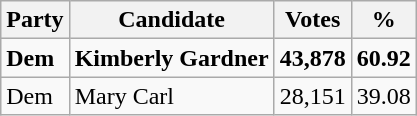<table class="wikitable">
<tr>
<th>Party</th>
<th>Candidate</th>
<th>Votes</th>
<th>%</th>
</tr>
<tr>
<td><strong>Dem</strong></td>
<td><strong>Kimberly Gardner</strong></td>
<td><strong>43,878</strong></td>
<td><strong>60.92</strong></td>
</tr>
<tr>
<td>Dem</td>
<td>Mary Carl</td>
<td>28,151</td>
<td>39.08</td>
</tr>
</table>
